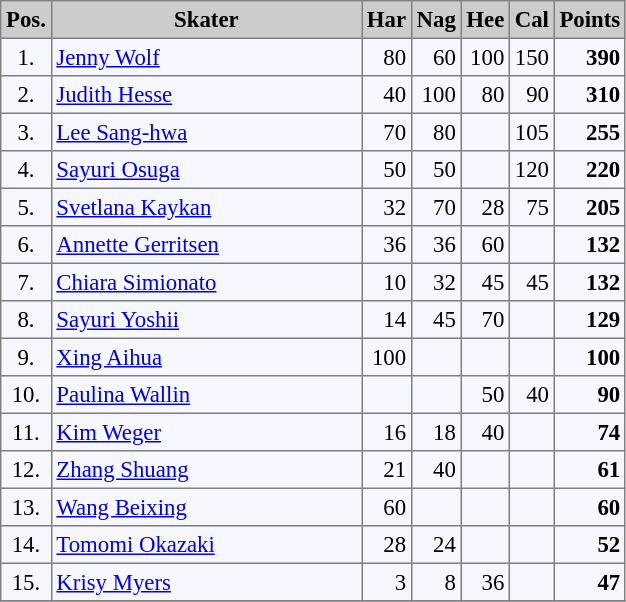<table bgcolor="#f7f8ff" cellpadding="3" cellspacing="0" border="1" style="font-size: 95%; border: gray solid 1px; border-collapse: collapse;">
<tr bgcolor="#CCCCCC">
<td align="center" width="10"><strong>Pos.</strong></td>
<td align="center" width="200"><strong>Skater</strong></td>
<td align="center" width="20"><strong>Har</strong></td>
<td align="center" width="20"><strong>Nag</strong></td>
<td align="center" width="20"><strong>Hee</strong></td>
<td align="center" width="20"><strong>Cal</strong></td>
<td align="center" width="20"><strong>Points</strong></td>
</tr>
<tr align="left">
<td align="center">1.</td>
<td> <a href='#'>Jenny Wolf</a></td>
<td align="right">80</td>
<td align="right">60</td>
<td align="right">100</td>
<td align="right">150</td>
<td align="right"><strong>390</strong></td>
</tr>
<tr align="left">
<td align="center">2.</td>
<td> <a href='#'>Judith Hesse</a></td>
<td align="right">40</td>
<td align="right">100</td>
<td align="right">80</td>
<td align="right">90</td>
<td align="right"><strong>310</strong></td>
</tr>
<tr align="left">
<td align="center">3.</td>
<td> <a href='#'>Lee Sang-hwa</a></td>
<td align="right">70</td>
<td align="right">80</td>
<td align="right"></td>
<td align="right">105</td>
<td align="right"><strong>255</strong></td>
</tr>
<tr align="left">
<td align="center">4.</td>
<td> <a href='#'>Sayuri Osuga</a></td>
<td align="right">50</td>
<td align="right">50</td>
<td align="right"></td>
<td align="right">120</td>
<td align="right"><strong>220</strong></td>
</tr>
<tr align="left">
<td align="center">5.</td>
<td> <a href='#'>Svetlana Kaykan</a></td>
<td align="right">32</td>
<td align="right">70</td>
<td align="right">28</td>
<td align="right">75</td>
<td align="right"><strong>205</strong></td>
</tr>
<tr align="left">
<td align="center">6.</td>
<td> <a href='#'>Annette Gerritsen</a></td>
<td align="right">36</td>
<td align="right">36</td>
<td align="right">60</td>
<td align="right"></td>
<td align="right"><strong>132</strong></td>
</tr>
<tr align="left">
<td align="center">7.</td>
<td> <a href='#'>Chiara Simionato</a></td>
<td align="right">10</td>
<td align="right">32</td>
<td align="right">45</td>
<td align="right">45</td>
<td align="right"><strong>132</strong></td>
</tr>
<tr align="left">
<td align="center">8.</td>
<td> <a href='#'>Sayuri Yoshii</a></td>
<td align="right">14</td>
<td align="right">45</td>
<td align="right">70</td>
<td align="right"></td>
<td align="right"><strong>129</strong></td>
</tr>
<tr align="left">
<td align="center">9.</td>
<td> <a href='#'>Xing Aihua</a></td>
<td align="right">100</td>
<td align="right"></td>
<td align="right"></td>
<td align="right"></td>
<td align="right"><strong>100</strong></td>
</tr>
<tr align="left">
<td align="center">10.</td>
<td> <a href='#'>Paulina Wallin</a></td>
<td align="right"></td>
<td align="right"></td>
<td align="right">50</td>
<td align="right">40</td>
<td align="right"><strong>90</strong></td>
</tr>
<tr align="left">
<td align="center">11.</td>
<td> <a href='#'>Kim Weger</a></td>
<td align="right">16</td>
<td align="right">18</td>
<td align="right">40</td>
<td align="right"></td>
<td align="right"><strong>74</strong></td>
</tr>
<tr align="left">
<td align="center">12.</td>
<td> <a href='#'>Zhang Shuang</a></td>
<td align="right">21</td>
<td align="right">40</td>
<td align="right"></td>
<td align="right"></td>
<td align="right"><strong>61</strong></td>
</tr>
<tr align="left">
<td align="center">13.</td>
<td> <a href='#'>Wang Beixing</a></td>
<td align="right">60</td>
<td align="right"></td>
<td align="right"></td>
<td align="right"></td>
<td align="right"><strong>60</strong></td>
</tr>
<tr align="left">
<td align="center">14.</td>
<td> <a href='#'>Tomomi Okazaki</a></td>
<td align="right">28</td>
<td align="right">24</td>
<td align="right"></td>
<td align="right"></td>
<td align="right"><strong>52</strong></td>
</tr>
<tr align="left">
<td align="center">15.</td>
<td> <a href='#'>Krisy Myers</a></td>
<td align="right">3</td>
<td align="right">8</td>
<td align="right">36</td>
<td align="right"></td>
<td align="right"><strong>47</strong></td>
</tr>
<tr>
</tr>
</table>
